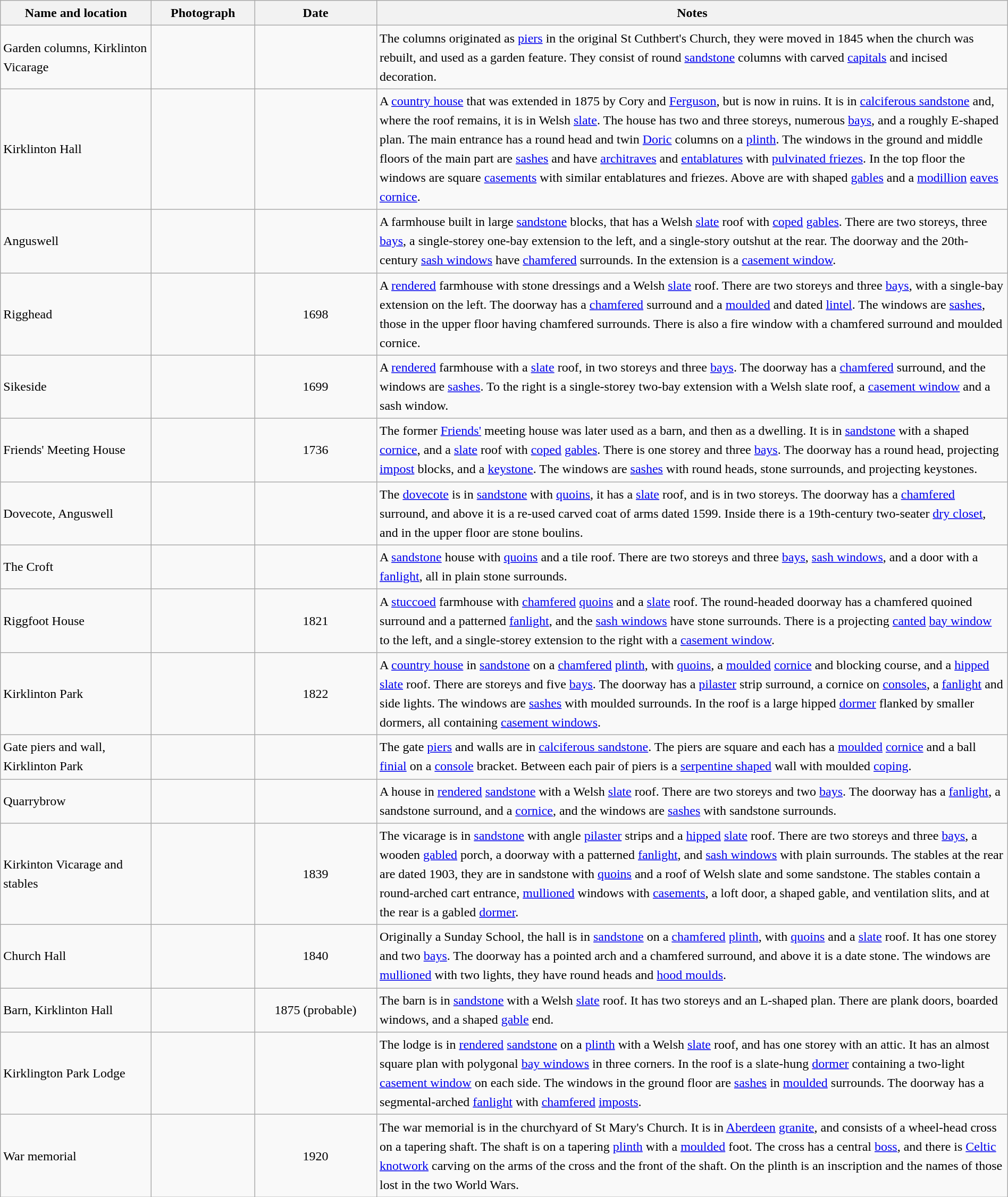<table class="wikitable sortable plainrowheaders" style="width:100%;border:0px;text-align:left;line-height:150%;">
<tr>
<th scope="col"  style="width:150px">Name and location</th>
<th scope="col"  style="width:100px" class="unsortable">Photograph</th>
<th scope="col"  style="width:120px">Date</th>
<th scope="col"  style="width:650px" class="unsortable">Notes</th>
</tr>
<tr>
<td>Garden columns, Kirklinton Vicarage<br><small></small></td>
<td></td>
<td align="center"></td>
<td>The columns originated as <a href='#'>piers</a> in the original St Cuthbert's Church, they were moved in 1845 when the church was rebuilt, and used as a garden feature.  They consist of round <a href='#'>sandstone</a> columns with carved <a href='#'>capitals</a> and incised decoration.</td>
</tr>
<tr>
<td>Kirklinton Hall<br><small></small></td>
<td></td>
<td align="center"></td>
<td>A <a href='#'>country house</a> that was extended in 1875 by Cory and <a href='#'>Ferguson</a>, but is now in ruins.  It is in <a href='#'>calciferous sandstone</a> and, where the roof remains, it is in Welsh <a href='#'>slate</a>.  The house has two and three storeys, numerous <a href='#'>bays</a>, and a roughly E-shaped plan.  The main entrance has a round head and twin <a href='#'>Doric</a> columns on a <a href='#'>plinth</a>.  The windows in the ground and middle floors of the main part are <a href='#'>sashes</a> and have <a href='#'>architraves</a> and <a href='#'>entablatures</a> with <a href='#'>pulvinated friezes</a>.  In the top floor the windows  are square <a href='#'>casements</a> with similar entablatures and friezes.  Above are with shaped <a href='#'>gables</a> and a <a href='#'>modillion</a> <a href='#'>eaves</a> <a href='#'>cornice</a>.</td>
</tr>
<tr>
<td>Anguswell<br><small></small></td>
<td></td>
<td align="center"></td>
<td>A farmhouse built in large <a href='#'>sandstone</a> blocks, that has a Welsh <a href='#'>slate</a> roof with <a href='#'>coped</a> <a href='#'>gables</a>.  There are two storeys, three <a href='#'>bays</a>, a single-storey one-bay extension to the left, and a single-story outshut at the rear.  The doorway and the 20th-century <a href='#'>sash windows</a> have <a href='#'>chamfered</a> surrounds.  In the extension is a <a href='#'>casement window</a>.</td>
</tr>
<tr>
<td>Rigghead<br><small></small></td>
<td></td>
<td align="center">1698</td>
<td>A <a href='#'>rendered</a> farmhouse with stone dressings and a Welsh <a href='#'>slate</a> roof.  There are two storeys and three <a href='#'>bays</a>, with a single-bay extension on the left.  The doorway has a <a href='#'>chamfered</a> surround and a <a href='#'>moulded</a> and dated <a href='#'>lintel</a>.  The windows are <a href='#'>sashes</a>, those in the upper floor having chamfered surrounds.  There is also a fire window with a chamfered surround and moulded cornice.</td>
</tr>
<tr>
<td>Sikeside<br><small></small></td>
<td></td>
<td align="center">1699</td>
<td>A <a href='#'>rendered</a> farmhouse with a <a href='#'>slate</a> roof, in two storeys and three <a href='#'>bays</a>.  The doorway has a <a href='#'>chamfered</a> surround, and the windows are <a href='#'>sashes</a>.  To the right is a single-storey two-bay extension with a Welsh slate roof, a <a href='#'>casement window</a> and a sash window.</td>
</tr>
<tr>
<td>Friends' Meeting House<br><small></small></td>
<td></td>
<td align="center">1736</td>
<td>The former <a href='#'>Friends'</a> meeting house was later used as a barn, and then as a dwelling.  It is in <a href='#'>sandstone</a> with a shaped <a href='#'>cornice</a>, and a <a href='#'>slate</a> roof with <a href='#'>coped</a> <a href='#'>gables</a>.  There is one storey and three <a href='#'>bays</a>.  The doorway has a round head, projecting <a href='#'>impost</a> blocks, and a <a href='#'>keystone</a>.  The windows are <a href='#'>sashes</a> with round heads, stone surrounds, and projecting keystones.</td>
</tr>
<tr>
<td>Dovecote, Anguswell<br><small></small></td>
<td></td>
<td align="center"></td>
<td>The <a href='#'>dovecote</a> is in <a href='#'>sandstone</a> with <a href='#'>quoins</a>, it has a <a href='#'>slate</a> roof, and is in two storeys.  The doorway has a <a href='#'>chamfered</a> surround, and above it is a re-used carved coat of arms dated 1599.  Inside there is a 19th-century two-seater <a href='#'>dry closet</a>, and in the upper floor are stone boulins.</td>
</tr>
<tr>
<td>The Croft<br><small></small></td>
<td></td>
<td align="center"></td>
<td>A <a href='#'>sandstone</a> house with <a href='#'>quoins</a> and a tile roof.  There are two storeys and three <a href='#'>bays</a>, <a href='#'>sash windows</a>, and a door with a <a href='#'>fanlight</a>, all in plain stone surrounds.</td>
</tr>
<tr>
<td>Riggfoot House<br><small></small></td>
<td></td>
<td align="center">1821</td>
<td>A <a href='#'>stuccoed</a> farmhouse with <a href='#'>chamfered</a> <a href='#'>quoins</a> and a <a href='#'>slate</a> roof.  The round-headed doorway has a chamfered quoined surround and a patterned <a href='#'>fanlight</a>, and the <a href='#'>sash windows</a> have stone surrounds.  There is a projecting <a href='#'>canted</a> <a href='#'>bay window</a> to the left, and a single-storey extension to the right with a <a href='#'>casement window</a>.</td>
</tr>
<tr>
<td>Kirklinton Park<br><small></small></td>
<td></td>
<td align="center">1822</td>
<td>A <a href='#'>country house</a> in <a href='#'>sandstone</a> on a <a href='#'>chamfered</a> <a href='#'>plinth</a>, with <a href='#'>quoins</a>, a <a href='#'>moulded</a> <a href='#'>cornice</a> and blocking course, and a <a href='#'>hipped</a> <a href='#'>slate</a> roof.  There are  storeys and five <a href='#'>bays</a>.  The doorway has a <a href='#'>pilaster</a> strip surround, a cornice on <a href='#'>consoles</a>, a <a href='#'>fanlight</a> and side lights.  The windows are <a href='#'>sashes</a> with moulded surrounds.  In the roof is a large hipped <a href='#'>dormer</a> flanked by smaller dormers, all containing <a href='#'>casement windows</a>.</td>
</tr>
<tr>
<td>Gate piers and wall, Kirklinton Park<br><small></small></td>
<td></td>
<td align="center"></td>
<td>The gate <a href='#'>piers</a> and walls are in <a href='#'>calciferous sandstone</a>.  The piers are square and each has a <a href='#'>moulded</a> <a href='#'>cornice</a> and a ball <a href='#'>finial</a> on a <a href='#'>console</a> bracket.  Between each pair of piers is a <a href='#'>serpentine shaped</a> wall with moulded <a href='#'>coping</a>.</td>
</tr>
<tr>
<td>Quarrybrow<br><small></small></td>
<td></td>
<td align="center"></td>
<td>A house in <a href='#'>rendered</a> <a href='#'>sandstone</a> with a Welsh <a href='#'>slate</a> roof.  There are two storeys and two <a href='#'>bays</a>.  The doorway has a <a href='#'>fanlight</a>, a sandstone surround, and a <a href='#'>cornice</a>, and the windows are <a href='#'>sashes</a> with sandstone surrounds.</td>
</tr>
<tr>
<td>Kirkinton Vicarage and stables<br><small></small></td>
<td></td>
<td align="center">1839</td>
<td>The vicarage is in <a href='#'>sandstone</a> with angle <a href='#'>pilaster</a> strips and a <a href='#'>hipped</a> <a href='#'>slate</a> roof.  There are two storeys and three <a href='#'>bays</a>, a wooden <a href='#'>gabled</a> porch, a doorway with a patterned <a href='#'>fanlight</a>, and <a href='#'>sash windows</a> with plain surrounds.  The stables at the rear are dated 1903, they are in sandstone with <a href='#'>quoins</a> and a roof of Welsh slate and some sandstone.  The stables contain a round-arched cart entrance, <a href='#'>mullioned</a> windows with <a href='#'>casements</a>, a loft door, a shaped gable, and ventilation slits, and at the rear is a gabled <a href='#'>dormer</a>.</td>
</tr>
<tr>
<td>Church Hall<br><small></small></td>
<td></td>
<td align="center">1840</td>
<td>Originally a Sunday School, the hall is in <a href='#'>sandstone</a> on a <a href='#'>chamfered</a> <a href='#'>plinth</a>, with <a href='#'>quoins</a> and a <a href='#'>slate</a> roof.  It has one storey and two <a href='#'>bays</a>.  The doorway has a pointed arch and a chamfered surround, and above it is a date stone.  The windows are <a href='#'>mullioned</a> with two lights, they have round heads and <a href='#'>hood moulds</a>.</td>
</tr>
<tr>
<td>Barn, Kirklinton Hall<br><small></small></td>
<td></td>
<td align="center">1875 (probable)</td>
<td>The barn is in <a href='#'>sandstone</a> with a Welsh <a href='#'>slate</a> roof.  It has two storeys and an L-shaped plan.  There are plank doors, boarded windows, and a shaped <a href='#'>gable</a> end.</td>
</tr>
<tr>
<td>Kirklington Park Lodge<br><small></small></td>
<td></td>
<td align="center"></td>
<td>The lodge is in <a href='#'>rendered</a> <a href='#'>sandstone</a> on a <a href='#'>plinth</a> with a Welsh <a href='#'>slate</a> roof, and has one storey with an attic.  It has an almost square plan with polygonal <a href='#'>bay windows</a> in three corners.  In the roof is a slate-hung <a href='#'>dormer</a> containing a two-light <a href='#'>casement window</a> on each side.  The windows in the ground floor are <a href='#'>sashes</a> in <a href='#'>moulded</a> surrounds.  The doorway has a segmental-arched <a href='#'>fanlight</a> with <a href='#'>chamfered</a> <a href='#'>imposts</a>.</td>
</tr>
<tr>
<td>War memorial<br><small></small></td>
<td></td>
<td align="center">1920</td>
<td>The war memorial is in the churchyard of St Mary's Church.  It is in <a href='#'>Aberdeen</a> <a href='#'>granite</a>, and consists of a wheel-head cross on a tapering shaft.  The shaft is on a tapering <a href='#'>plinth</a> with a <a href='#'>moulded</a> foot.  The cross has a central <a href='#'>boss</a>, and there is <a href='#'>Celtic knotwork</a> carving on the arms of the cross and the front of the shaft.  On the plinth is an inscription and the names of those lost in the two World Wars.</td>
</tr>
<tr>
</tr>
</table>
